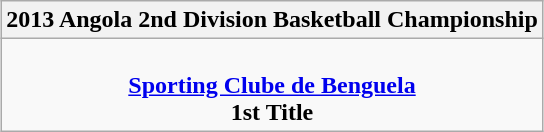<table class=wikitable style="text-align:center; margin:auto">
<tr>
<th>2013 Angola 2nd Division Basketball Championship</th>
</tr>
<tr>
<td><br><strong><a href='#'>Sporting Clube de Benguela</a></strong><br><strong>1st Title</strong></td>
</tr>
</table>
